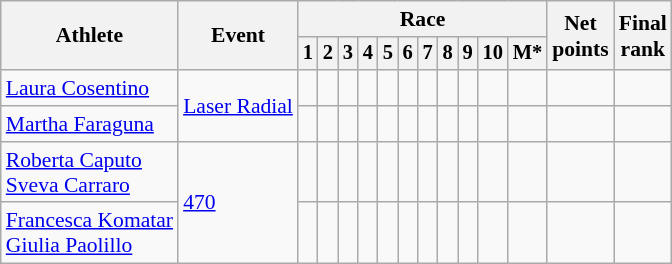<table class="wikitable" style="font-size:90%">
<tr>
<th rowspan="2">Athlete</th>
<th rowspan="2">Event</th>
<th colspan=11>Race</th>
<th rowspan=2>Net<br>points</th>
<th rowspan=2>Final<br>rank</th>
</tr>
<tr style="font-size:95%">
<th>1</th>
<th>2</th>
<th>3</th>
<th>4</th>
<th>5</th>
<th>6</th>
<th>7</th>
<th>8</th>
<th>9</th>
<th>10</th>
<th>M*</th>
</tr>
<tr align=center>
<td align=left><a href='#'>Laura Cosentino</a></td>
<td align=left rowspan=2><a href='#'>Laser Radial</a></td>
<td></td>
<td></td>
<td></td>
<td></td>
<td></td>
<td></td>
<td></td>
<td></td>
<td></td>
<td></td>
<td></td>
<td></td>
<td></td>
</tr>
<tr align=center>
<td align=left><a href='#'>Martha Faraguna</a></td>
<td></td>
<td></td>
<td></td>
<td></td>
<td></td>
<td></td>
<td></td>
<td></td>
<td></td>
<td></td>
<td></td>
<td></td>
<td></td>
</tr>
<tr align=center>
<td align=left><a href='#'>Roberta Caputo</a><br><a href='#'>Sveva Carraro</a></td>
<td align=left rowspan=2><a href='#'>470</a></td>
<td></td>
<td></td>
<td></td>
<td></td>
<td></td>
<td></td>
<td></td>
<td></td>
<td></td>
<td></td>
<td></td>
<td></td>
<td></td>
</tr>
<tr align=center>
<td align=left><a href='#'>Francesca Komatar</a><br><a href='#'>Giulia Paolillo</a></td>
<td></td>
<td></td>
<td></td>
<td></td>
<td></td>
<td></td>
<td></td>
<td></td>
<td></td>
<td></td>
<td></td>
<td></td>
<td></td>
</tr>
</table>
